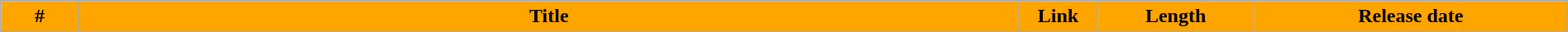<table class="wikitable plainrowheaders" style="width:100%; margin:auto; background:#FFFFFF;">
<tr>
<th style="background-color: #ffa500;" width="5%">#</th>
<th style="background-color: #ffa500;" width="60%">Title</th>
<th style="background-color: #ffa500;" width="5%">Link</th>
<th style="background-color: #ffa500;" width="10%">Length</th>
<th style="background-color: #ffa500;" width="20%">Release date<br>








</th>
</tr>
</table>
